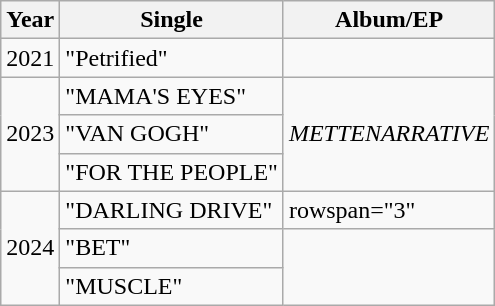<table class="wikitable">
<tr>
<th>Year</th>
<th>Single</th>
<th>Album/EP</th>
</tr>
<tr>
<td>2021</td>
<td>"Petrified"</td>
<td></td>
</tr>
<tr>
<td rowspan="3">2023</td>
<td>"MAMA'S EYES"</td>
<td rowspan="3"><em>METTENARRATIVE</em></td>
</tr>
<tr>
<td>"VAN GOGH"</td>
</tr>
<tr>
<td>"FOR THE PEOPLE"</td>
</tr>
<tr>
<td rowspan="3">2024</td>
<td>"DARLING DRIVE"</td>
<td>rowspan="3" </td>
</tr>
<tr>
<td>"BET"</td>
</tr>
<tr>
<td>"MUSCLE"</td>
</tr>
</table>
